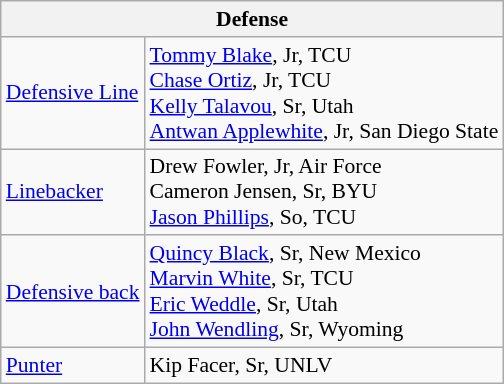<table class="wikitable" style="font-size: 90%;">
<tr>
<th colspan="2">Defense</th>
</tr>
<tr>
<td><a href='#'>Defensive Line</a></td>
<td><a href='#'>Tommy Blake</a>, Jr, TCU<br><a href='#'>Chase Ortiz</a>, Jr, TCU<br><a href='#'>Kelly Talavou</a>, Sr, Utah<br><a href='#'>Antwan Applewhite</a>, Jr, San Diego State</td>
</tr>
<tr>
<td><a href='#'>Linebacker</a></td>
<td>Drew Fowler, Jr, Air Force<br>Cameron Jensen, Sr, BYU<br><a href='#'>Jason Phillips</a>, So, TCU</td>
</tr>
<tr>
<td><a href='#'>Defensive back</a></td>
<td><a href='#'>Quincy Black</a>, Sr, New Mexico<br><a href='#'>Marvin White</a>, Sr, TCU<br><a href='#'>Eric Weddle</a>, Sr, Utah<br><a href='#'>John Wendling</a>, Sr, Wyoming</td>
</tr>
<tr>
<td><a href='#'>Punter</a></td>
<td>Kip Facer, Sr, UNLV</td>
</tr>
</table>
